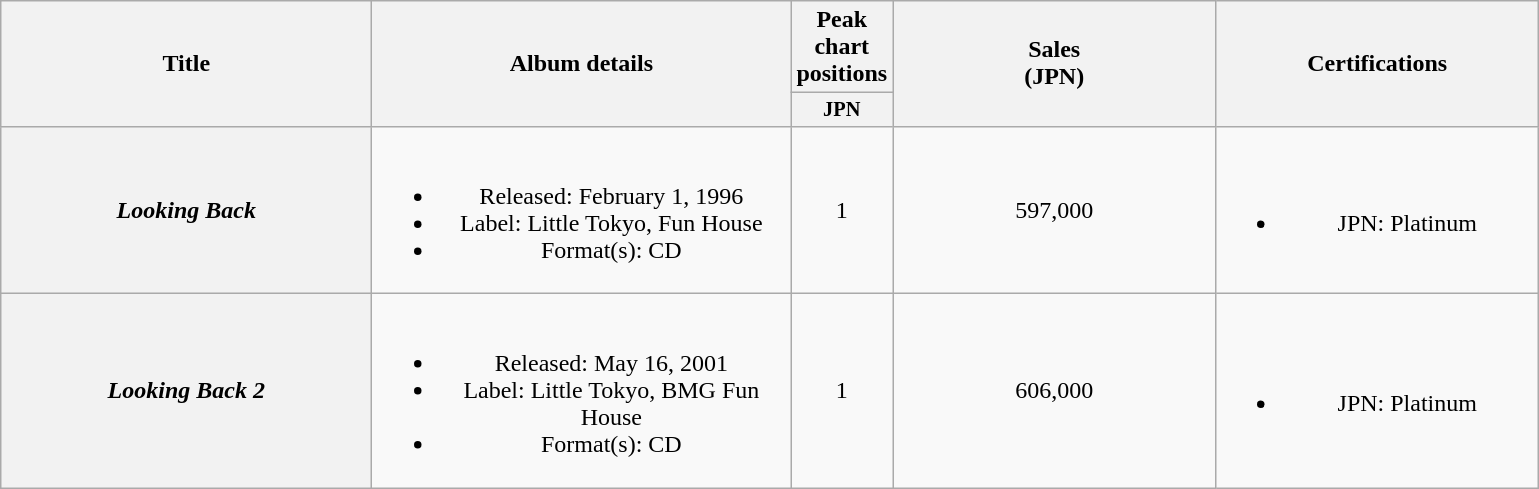<table class="wikitable plainrowheaders" style="text-align:center;" border="1">
<tr>
<th scope="col" rowspan="2" style="width:15em;">Title</th>
<th scope="col" rowspan="2" style="width:17em;">Album details</th>
<th colspan="1">Peak chart positions</th>
<th scope="col" rowspan="2" style="width:13em;">Sales<br>(JPN)<br></th>
<th scope="col" rowspan="2" style="width:13em;">Certifications</th>
</tr>
<tr>
<th style="width:3em;font-size:85%">JPN<br></th>
</tr>
<tr>
<th scope="row"><em>Looking Back</em></th>
<td><br><ul><li>Released: February 1, 1996</li><li>Label: Little Tokyo, Fun House</li><li>Format(s): CD</li></ul></td>
<td>1</td>
<td>597,000</td>
<td><br><ul><li>JPN: Platinum</li></ul></td>
</tr>
<tr>
<th scope="row"><em>Looking Back 2</em></th>
<td><br><ul><li>Released: May 16, 2001</li><li>Label: Little Tokyo, BMG Fun House</li><li>Format(s): CD</li></ul></td>
<td>1</td>
<td>606,000</td>
<td><br><ul><li>JPN: Platinum</li></ul></td>
</tr>
</table>
